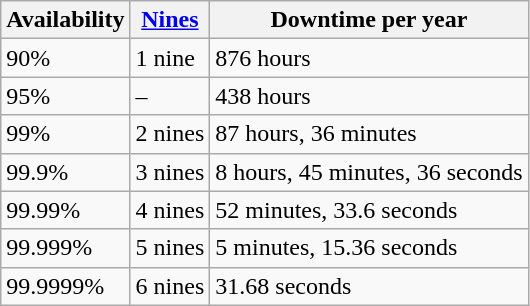<table class="wikitable">
<tr>
<th>Availability</th>
<th><a href='#'>Nines</a></th>
<th>Downtime per year</th>
</tr>
<tr>
<td>90%</td>
<td>1 nine</td>
<td>876 hours</td>
</tr>
<tr>
<td>95%</td>
<td>–</td>
<td>438 hours</td>
</tr>
<tr>
<td>99%</td>
<td>2 nines</td>
<td>87 hours, 36 minutes</td>
</tr>
<tr>
<td>99.9%</td>
<td>3 nines</td>
<td>8 hours, 45 minutes, 36 seconds</td>
</tr>
<tr>
<td>99.99%</td>
<td>4 nines</td>
<td>52 minutes, 33.6 seconds</td>
</tr>
<tr>
<td>99.999%</td>
<td>5 nines</td>
<td>5 minutes, 15.36 seconds</td>
</tr>
<tr>
<td>99.9999%</td>
<td>6 nines</td>
<td>31.68 seconds</td>
</tr>
</table>
